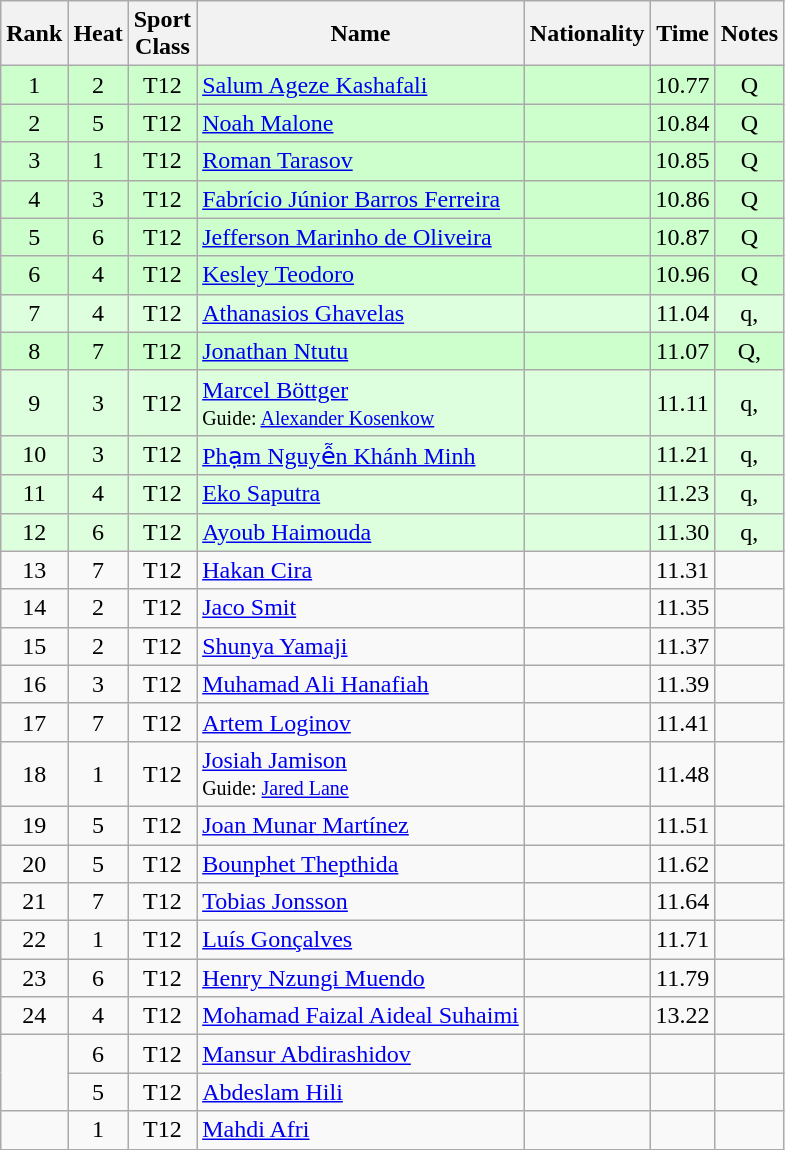<table class="wikitable sortable" style="text-align:center">
<tr>
<th>Rank</th>
<th>Heat</th>
<th>Sport<br>Class</th>
<th>Name</th>
<th>Nationality</th>
<th>Time</th>
<th>Notes</th>
</tr>
<tr bgcolor=ccffcc>
<td>1</td>
<td>2</td>
<td>T12</td>
<td align=left><a href='#'>Salum Ageze Kashafali</a></td>
<td align=left></td>
<td>10.77</td>
<td>Q</td>
</tr>
<tr bgcolor=ccffcc>
<td>2</td>
<td>5</td>
<td>T12</td>
<td align=left><a href='#'>Noah Malone</a></td>
<td align=left></td>
<td>10.84</td>
<td>Q</td>
</tr>
<tr bgcolor=ccffcc>
<td>3</td>
<td>1</td>
<td>T12</td>
<td align=left><a href='#'>Roman Tarasov</a></td>
<td align=left></td>
<td>10.85</td>
<td>Q</td>
</tr>
<tr bgcolor=ccffcc>
<td>4</td>
<td>3</td>
<td>T12</td>
<td align=left><a href='#'>Fabrício Júnior Barros Ferreira</a></td>
<td align=left></td>
<td>10.86</td>
<td>Q</td>
</tr>
<tr bgcolor=ccffcc>
<td>5</td>
<td>6</td>
<td>T12</td>
<td align=left><a href='#'>Jefferson Marinho de Oliveira</a></td>
<td align=left></td>
<td>10.87</td>
<td>Q</td>
</tr>
<tr bgcolor=ccffcc>
<td>6</td>
<td>4</td>
<td>T12</td>
<td align=left><a href='#'>Kesley Teodoro</a></td>
<td align=left></td>
<td>10.96</td>
<td>Q</td>
</tr>
<tr bgcolor=ddffdd>
<td>7</td>
<td>4</td>
<td>T12</td>
<td align=left><a href='#'>Athanasios Ghavelas</a></td>
<td align=left></td>
<td>11.04</td>
<td>q, </td>
</tr>
<tr bgcolor=ccffcc>
<td>8</td>
<td>7</td>
<td>T12</td>
<td align=left><a href='#'>Jonathan Ntutu</a></td>
<td align=left></td>
<td>11.07</td>
<td>Q, </td>
</tr>
<tr bgcolor=ddffdd>
<td>9</td>
<td>3</td>
<td>T12</td>
<td align=left><a href='#'>Marcel Böttger</a><br><small>Guide: <a href='#'>Alexander Kosenkow</a></small></td>
<td align=left></td>
<td>11.11</td>
<td>q, </td>
</tr>
<tr bgcolor=ddffdd>
<td>10</td>
<td>3</td>
<td>T12</td>
<td align=left><a href='#'>Phạm Nguyễn Khánh Minh</a></td>
<td align=left></td>
<td>11.21</td>
<td>q, </td>
</tr>
<tr bgcolor=ddffdd>
<td>11</td>
<td>4</td>
<td>T12</td>
<td align=left><a href='#'>Eko Saputra</a></td>
<td align=left></td>
<td>11.23</td>
<td>q, </td>
</tr>
<tr bgcolor=ddffdd>
<td>12</td>
<td>6</td>
<td>T12</td>
<td align=left><a href='#'>Ayoub Haimouda</a></td>
<td align=left></td>
<td>11.30</td>
<td>q, </td>
</tr>
<tr>
<td>13</td>
<td>7</td>
<td>T12</td>
<td align=left><a href='#'>Hakan Cira</a></td>
<td align=left></td>
<td>11.31</td>
<td></td>
</tr>
<tr>
<td>14</td>
<td>2</td>
<td>T12</td>
<td align=left><a href='#'>Jaco Smit</a></td>
<td align=left></td>
<td>11.35</td>
<td></td>
</tr>
<tr>
<td>15</td>
<td>2</td>
<td>T12</td>
<td align=left><a href='#'>Shunya Yamaji</a></td>
<td align=left></td>
<td>11.37</td>
<td></td>
</tr>
<tr>
<td>16</td>
<td>3</td>
<td>T12</td>
<td align=left><a href='#'>Muhamad Ali Hanafiah</a></td>
<td align=left></td>
<td>11.39</td>
<td></td>
</tr>
<tr>
<td>17</td>
<td>7</td>
<td>T12</td>
<td align=left><a href='#'>Artem Loginov</a></td>
<td align=left></td>
<td>11.41</td>
<td></td>
</tr>
<tr>
<td>18</td>
<td>1</td>
<td>T12</td>
<td align=left><a href='#'>Josiah Jamison</a><br><small>Guide: <a href='#'>Jared Lane</a></small></td>
<td align=left></td>
<td>11.48</td>
<td></td>
</tr>
<tr>
<td>19</td>
<td>5</td>
<td>T12</td>
<td align=left><a href='#'>Joan Munar Martínez</a></td>
<td align=left></td>
<td>11.51</td>
<td></td>
</tr>
<tr>
<td>20</td>
<td>5</td>
<td>T12</td>
<td align=left><a href='#'>Bounphet Thepthida</a></td>
<td align=left></td>
<td>11.62</td>
<td></td>
</tr>
<tr>
<td>21</td>
<td>7</td>
<td>T12</td>
<td align=left><a href='#'>Tobias Jonsson</a></td>
<td align=left></td>
<td>11.64</td>
<td></td>
</tr>
<tr>
<td>22</td>
<td>1</td>
<td>T12</td>
<td align=left><a href='#'>Luís Gonçalves</a></td>
<td align=left></td>
<td>11.71</td>
<td></td>
</tr>
<tr>
<td>23</td>
<td>6</td>
<td>T12</td>
<td align=left><a href='#'>Henry Nzungi Muendo</a></td>
<td align=left></td>
<td>11.79</td>
<td></td>
</tr>
<tr>
<td>24</td>
<td>4</td>
<td>T12</td>
<td align=left><a href='#'>Mohamad Faizal Aideal Suhaimi</a></td>
<td align=left></td>
<td>13.22</td>
<td></td>
</tr>
<tr>
<td rowspan=2></td>
<td>6</td>
<td>T12</td>
<td align=left><a href='#'>Mansur Abdirashidov</a></td>
<td align=left></td>
<td></td>
<td></td>
</tr>
<tr>
<td>5</td>
<td>T12</td>
<td align=left><a href='#'>Abdeslam Hili</a></td>
<td align=left></td>
<td></td>
<td></td>
</tr>
<tr>
<td></td>
<td>1</td>
<td>T12</td>
<td align=left><a href='#'>Mahdi Afri</a></td>
<td align=left></td>
<td></td>
<td></td>
</tr>
</table>
